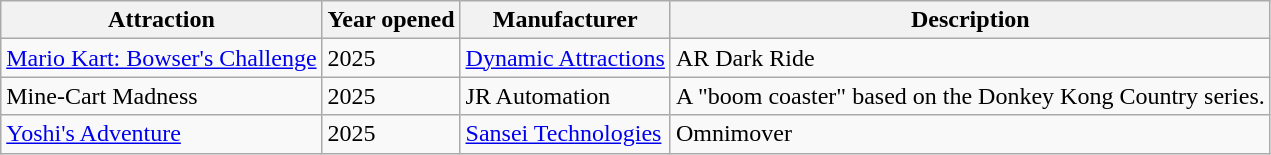<table class="wikitable">
<tr>
<th>Attraction</th>
<th>Year opened</th>
<th>Manufacturer</th>
<th>Description</th>
</tr>
<tr>
<td><a href='#'>Mario Kart: Bowser's Challenge</a></td>
<td>2025</td>
<td><a href='#'>Dynamic Attractions</a></td>
<td>AR Dark Ride</td>
</tr>
<tr>
<td>Mine-Cart Madness</td>
<td>2025</td>
<td>JR Automation</td>
<td>A "boom coaster" based on the Donkey Kong Country series.</td>
</tr>
<tr>
<td><a href='#'>Yoshi's Adventure</a></td>
<td>2025</td>
<td><a href='#'>Sansei Technologies</a></td>
<td>Omnimover</td>
</tr>
</table>
